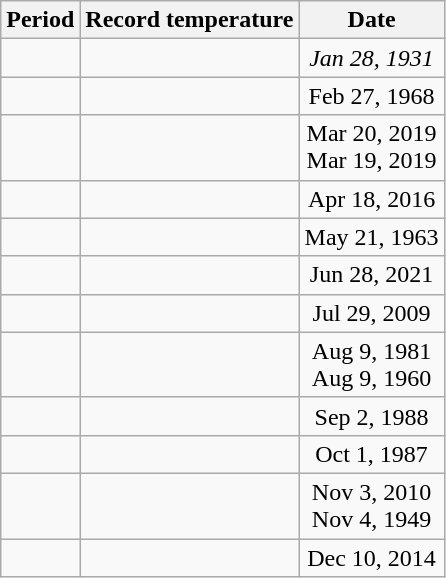<table class="wikitable mw-collapsible sortable" style="text-align:center;">
<tr>
<th>Period</th>
<th>Record temperature</th>
<th>Date</th>
</tr>
<tr>
<td></td>
<td></td>
<td><em>Jan 28, 1931</em></td>
</tr>
<tr>
<td></td>
<td></td>
<td>Feb 27, 1968</td>
</tr>
<tr>
<td></td>
<td></td>
<td data-sort-value="Mar 20, 2019">Mar 20, 2019<br>Mar 19, 2019</td>
</tr>
<tr>
<td></td>
<td></td>
<td>Apr 18, 2016</td>
</tr>
<tr>
<td></td>
<td></td>
<td>May 21, 1963</td>
</tr>
<tr>
<td></td>
<td></td>
<td>Jun 28, 2021</td>
</tr>
<tr>
<td></td>
<td></td>
<td>Jul 29, 2009</td>
</tr>
<tr>
<td></td>
<td></td>
<td data-sort-value="Aug 9, 1981">Aug 9, 1981<br>Aug 9, 1960</td>
</tr>
<tr>
<td></td>
<td></td>
<td>Sep 2, 1988</td>
</tr>
<tr>
<td></td>
<td></td>
<td>Oct 1, 1987</td>
</tr>
<tr>
<td></td>
<td></td>
<td data-sort-value="Nov 3, 2010">Nov 3, 2010<br>Nov 4, 1949</td>
</tr>
<tr>
<td></td>
<td></td>
<td>Dec 10, 2014</td>
</tr>
</table>
